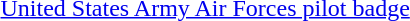<table>
<tr>
<td></td>
<td><a href='#'>United States Army Air Forces pilot badge</a></td>
</tr>
<tr>
</tr>
</table>
